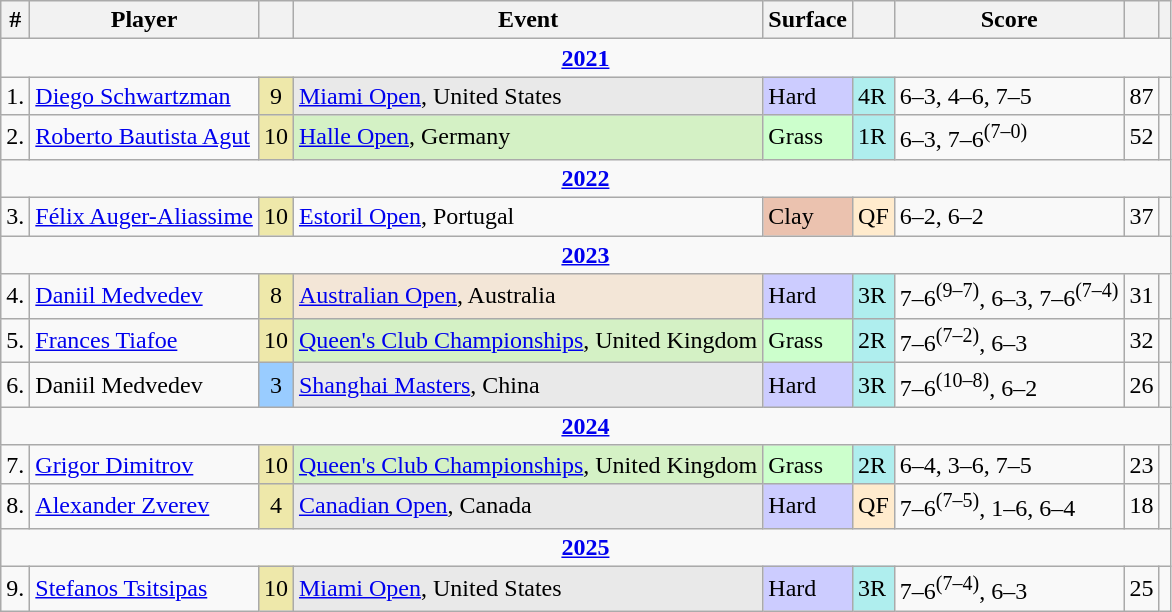<table class="wikitable sortable">
<tr>
<th class=unsortable>#</th>
<th>Player</th>
<th></th>
<th>Event</th>
<th>Surface</th>
<th class=unsortable></th>
<th class=unsortable>Score</th>
<th class=unsortable></th>
<th class=unsortable></th>
</tr>
<tr>
<td colspan=9 style=text-align:center><strong><a href='#'>2021</a></strong></td>
</tr>
<tr>
<td>1.</td>
<td> <a href='#'>Diego Schwartzman</a></td>
<td align=center bgcolor=eee8aa>9</td>
<td bgcolor=e9e9e9><a href='#'>Miami Open</a>, United States</td>
<td bgcolor=ccccff>Hard</td>
<td bgcolor=afeeee>4R</td>
<td>6–3, 4–6, 7–5</td>
<td align=center>87</td>
<td></td>
</tr>
<tr>
<td>2.</td>
<td> <a href='#'>Roberto Bautista Agut</a></td>
<td align=center bgcolor=eee8aa>10</td>
<td bgcolor=d4f1c5><a href='#'>Halle Open</a>, Germany</td>
<td bgcolor=ccffcc>Grass</td>
<td bgcolor=afeeee>1R</td>
<td>6–3, 7–6<sup>(7–0)</sup></td>
<td align=center>52</td>
<td></td>
</tr>
<tr>
<td colspan=9 style=text-align:center><strong><a href='#'>2022</a></strong></td>
</tr>
<tr>
<td>3.</td>
<td> <a href='#'>Félix Auger-Aliassime</a></td>
<td align=center bgcolor=eee8aa>10</td>
<td><a href='#'>Estoril Open</a>, Portugal</td>
<td bgcolor=ebc2af>Clay</td>
<td bgcolor=ffebcd>QF</td>
<td>6–2, 6–2</td>
<td align=center>37</td>
<td></td>
</tr>
<tr>
<td colspan=9 style=text-align:center><strong><a href='#'>2023</a></strong></td>
</tr>
<tr>
<td>4.</td>
<td> <a href='#'>Daniil Medvedev</a></td>
<td align=center bgcolor=eee8aa>8</td>
<td bgcolor=f3e6d7><a href='#'>Australian Open</a>, Australia</td>
<td bgcolor=ccccff>Hard</td>
<td bgcolor=afeeee>3R</td>
<td>7–6<sup>(9–7)</sup>, 6–3, 7–6<sup>(7–4)</sup></td>
<td align=center>31</td>
<td></td>
</tr>
<tr>
<td>5.</td>
<td> <a href='#'>Frances Tiafoe</a></td>
<td align=center bgcolor=eee8aa>10</td>
<td bgcolor=d4f1c5><a href='#'>Queen's Club Championships</a>, United Kingdom</td>
<td bgcolor=ccffcc>Grass</td>
<td bgcolor=afeeee>2R</td>
<td>7–6<sup>(7–2)</sup>, 6–3</td>
<td align=center>32</td>
<td></td>
</tr>
<tr>
<td>6.</td>
<td> Daniil Medvedev</td>
<td align=center bgcolor=99ccff>3</td>
<td bgcolor=e9e9e9><a href='#'>Shanghai Masters</a>, China</td>
<td bgcolor=ccccff>Hard</td>
<td bgcolor=afeeee>3R</td>
<td>7–6<sup>(10–8)</sup>, 6–2</td>
<td align=center>26</td>
<td></td>
</tr>
<tr>
<td colspan=9 style=text-align:center><strong><a href='#'>2024</a></strong></td>
</tr>
<tr>
<td>7.</td>
<td> <a href='#'>Grigor Dimitrov</a></td>
<td align=center bgcolor=eee8aa>10</td>
<td bgcolor=d4f1c5><a href='#'>Queen's Club Championships</a>, United Kingdom</td>
<td bgcolor=ccffcc>Grass</td>
<td bgcolor=afeeee>2R</td>
<td>6–4, 3–6, 7–5</td>
<td align=center>23</td>
<td></td>
</tr>
<tr>
<td>8.</td>
<td> <a href='#'>Alexander Zverev</a></td>
<td align=center bgcolor=eee8aa>4</td>
<td bgcolor=e9e9e9><a href='#'>Canadian Open</a>, Canada</td>
<td bgcolor=ccccff>Hard</td>
<td bgcolor=ffebcd>QF</td>
<td>7–6<sup>(7–5)</sup>, 1–6, 6–4</td>
<td align=center>18</td>
<td></td>
</tr>
<tr>
<td colspan=9 style=text-align:center><strong><a href='#'>2025</a></strong></td>
</tr>
<tr>
<td>9.</td>
<td> <a href='#'>Stefanos Tsitsipas</a></td>
<td align=center bgcolor=eee8aa>10</td>
<td bgcolor=e9e9e9><a href='#'>Miami Open</a>, United States</td>
<td bgcolor=ccccff>Hard</td>
<td bgcolor=afeeee>3R</td>
<td>7–6<sup>(7–4)</sup>, 6–3</td>
<td align=center>25</td>
<td></td>
</tr>
</table>
